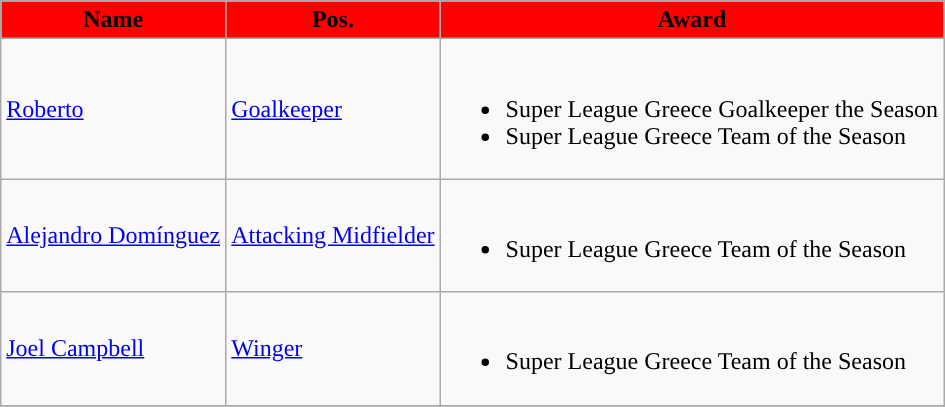<table class="wikitable">
<tr>
<th style="background:#FF0000;">Name</th>
<th style="background:#FF0000;">Pos.</th>
<th style="background:#FF0000; !">Award</th>
</tr>
<tr>
<td> <a href='#'>Roberto</a></td>
<td><a href='#'>Goalkeeper</a></td>
<td><br><ul><li>Super League Greece  Goalkeeper the Season</li><li>Super League Greece Team of the Season</li></ul></td>
</tr>
<tr>
<td> <a href='#'>Alejandro Domínguez</a></td>
<td><a href='#'>Attacking Midfielder</a></td>
<td><br><ul><li>Super League Greece Team of the Season</li></ul></td>
</tr>
<tr>
<td> <a href='#'>Joel Campbell</a></td>
<td><a href='#'>Winger</a></td>
<td><br><ul><li>Super League Greece Team of the Season</li></ul></td>
</tr>
<tr>
</tr>
</table>
